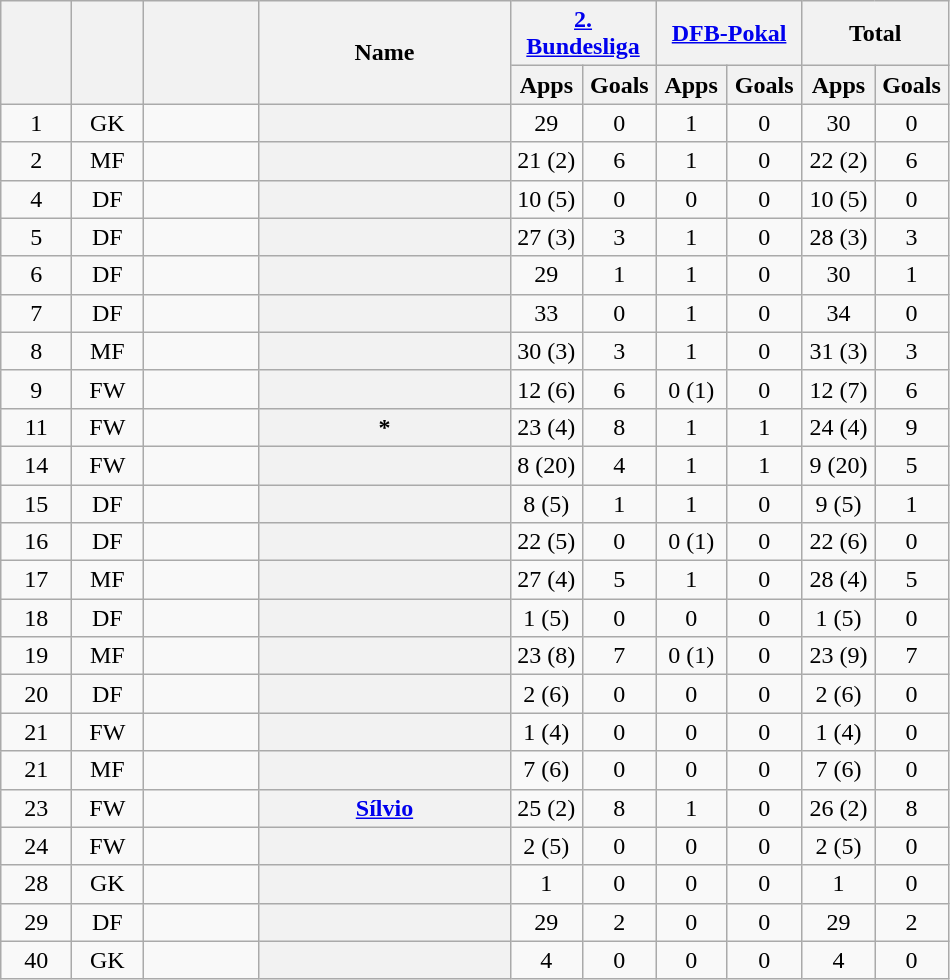<table class="wikitable plainrowheaders sortable" style="text-align:center">
<tr>
<th rowspan=2 width=40></th>
<th rowspan=2 width=40></th>
<th rowspan=2 width=70></th>
<th rowspan=2 width=160 scope=col>Name</th>
<th colspan=2 width=90><a href='#'>2. Bundesliga</a></th>
<th colspan=2 width=90><a href='#'>DFB-Pokal</a></th>
<th colspan=2 width=90>Total</th>
</tr>
<tr>
<th scope=col>Apps</th>
<th scope=col>Goals</th>
<th scope=col>Apps</th>
<th scope=col>Goals</th>
<th scope=col>Apps</th>
<th scope=col>Goals</th>
</tr>
<tr>
<td>1</td>
<td>GK</td>
<td></td>
<th scope=row></th>
<td>29</td>
<td>0</td>
<td>1</td>
<td>0</td>
<td>30</td>
<td>0</td>
</tr>
<tr>
<td>2</td>
<td>MF</td>
<td></td>
<th scope=row></th>
<td>21 (2)</td>
<td>6</td>
<td>1</td>
<td>0</td>
<td>22 (2)</td>
<td>6</td>
</tr>
<tr>
<td>4</td>
<td>DF</td>
<td></td>
<th scope=row></th>
<td>10 (5)</td>
<td>0</td>
<td>0</td>
<td>0</td>
<td>10 (5)</td>
<td>0</td>
</tr>
<tr>
<td>5</td>
<td>DF</td>
<td></td>
<th scope=row></th>
<td>27 (3)</td>
<td>3</td>
<td>1</td>
<td>0</td>
<td>28 (3)</td>
<td>3</td>
</tr>
<tr>
<td>6</td>
<td>DF</td>
<td></td>
<th scope=row></th>
<td>29</td>
<td>1</td>
<td>1</td>
<td>0</td>
<td>30</td>
<td>1</td>
</tr>
<tr>
<td>7</td>
<td>DF</td>
<td></td>
<th scope=row></th>
<td>33</td>
<td>0</td>
<td>1</td>
<td>0</td>
<td>34</td>
<td>0</td>
</tr>
<tr>
<td>8</td>
<td>MF</td>
<td></td>
<th scope=row></th>
<td>30 (3)</td>
<td>3</td>
<td>1</td>
<td>0</td>
<td>31 (3)</td>
<td>3</td>
</tr>
<tr>
<td>9</td>
<td>FW</td>
<td></td>
<th scope=row><s></s> </th>
<td>12 (6)</td>
<td>6</td>
<td>0 (1)</td>
<td>0</td>
<td>12 (7)</td>
<td>6</td>
</tr>
<tr>
<td>11</td>
<td>FW</td>
<td></td>
<th scope=row><em></em> *</th>
<td>23 (4)</td>
<td>8</td>
<td>1</td>
<td>1</td>
<td>24 (4)</td>
<td>9</td>
</tr>
<tr>
<td>14</td>
<td>FW</td>
<td></td>
<th scope=row></th>
<td>8 (20)</td>
<td>4</td>
<td>1</td>
<td>1</td>
<td>9 (20)</td>
<td>5</td>
</tr>
<tr>
<td>15</td>
<td>DF</td>
<td></td>
<th scope=row></th>
<td>8 (5)</td>
<td>1</td>
<td>1</td>
<td>0</td>
<td>9 (5)</td>
<td>1</td>
</tr>
<tr>
<td>16</td>
<td>DF</td>
<td></td>
<th scope=row></th>
<td>22 (5)</td>
<td>0</td>
<td>0 (1)</td>
<td>0</td>
<td>22 (6)</td>
<td>0</td>
</tr>
<tr>
<td>17</td>
<td>MF</td>
<td></td>
<th scope=row></th>
<td>27 (4)</td>
<td>5</td>
<td>1</td>
<td>0</td>
<td>28 (4)</td>
<td>5</td>
</tr>
<tr>
<td>18</td>
<td>DF</td>
<td></td>
<th scope=row></th>
<td>1 (5)</td>
<td>0</td>
<td>0</td>
<td>0</td>
<td>1 (5)</td>
<td>0</td>
</tr>
<tr>
<td>19</td>
<td>MF</td>
<td></td>
<th scope=row></th>
<td>23 (8)</td>
<td>7</td>
<td>0 (1)</td>
<td>0</td>
<td>23 (9)</td>
<td>7</td>
</tr>
<tr>
<td>20</td>
<td>DF</td>
<td></td>
<th scope=row></th>
<td>2 (6)</td>
<td>0</td>
<td>0</td>
<td>0</td>
<td>2 (6)</td>
<td>0</td>
</tr>
<tr>
<td>21</td>
<td>FW</td>
<td></td>
<th scope=row><s></s> </th>
<td>1 (4)</td>
<td>0</td>
<td>0</td>
<td>0</td>
<td>1 (4)</td>
<td>0</td>
</tr>
<tr>
<td>21</td>
<td>MF</td>
<td></td>
<th scope=row></th>
<td>7 (6)</td>
<td>0</td>
<td>0</td>
<td>0</td>
<td>7 (6)</td>
<td>0</td>
</tr>
<tr>
<td>23</td>
<td>FW</td>
<td></td>
<th scope=row><a href='#'>Sílvio</a></th>
<td>25 (2)</td>
<td>8</td>
<td>1</td>
<td>0</td>
<td>26 (2)</td>
<td>8</td>
</tr>
<tr>
<td>24</td>
<td>FW</td>
<td></td>
<th scope=row></th>
<td>2 (5)</td>
<td>0</td>
<td>0</td>
<td>0</td>
<td>2 (5)</td>
<td>0</td>
</tr>
<tr>
<td>28</td>
<td>GK</td>
<td></td>
<th scope="row"></th>
<td>1</td>
<td>0</td>
<td>0</td>
<td>0</td>
<td>1</td>
<td>0</td>
</tr>
<tr>
<td>29</td>
<td>DF</td>
<td></td>
<th scope="row"></th>
<td>29</td>
<td>2</td>
<td>0</td>
<td>0</td>
<td>29</td>
<td>2</td>
</tr>
<tr>
<td>40</td>
<td>GK</td>
<td></td>
<th scope="row"></th>
<td>4</td>
<td>0</td>
<td>0</td>
<td>0</td>
<td>4</td>
<td>0</td>
</tr>
</table>
